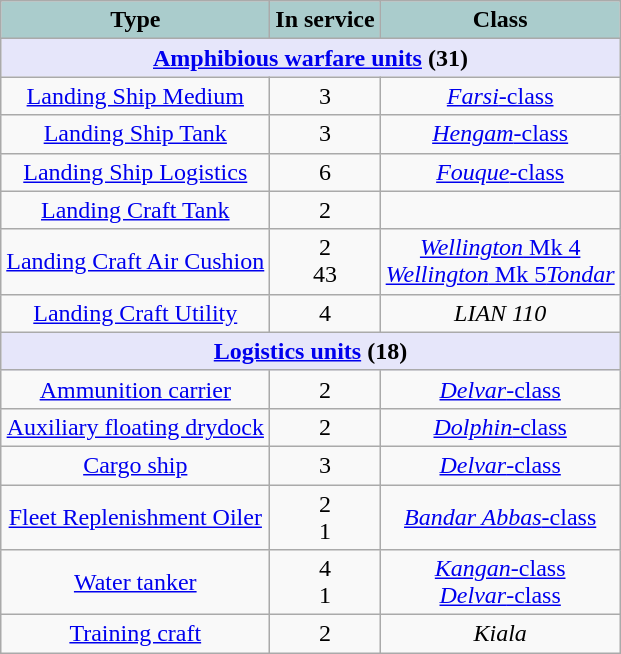<table class="wikitable" style="text-align: center">
<tr>
<th style="text-align:center; background:#acc;">Type</th>
<th style="text-align: center; background:#acc;">In service</th>
<th style="text-align:l center; background:#acc;">Class</th>
</tr>
<tr>
<th style="align: center; background: lavender;" colspan="7"><a href='#'>Amphibious warfare units</a> (31)</th>
</tr>
<tr>
<td><a href='#'>Landing Ship Medium</a></td>
<td>3</td>
<td><a href='#'><em>Farsi</em>-class</a></td>
</tr>
<tr>
<td><a href='#'>Landing Ship Tank</a></td>
<td>3</td>
<td><a href='#'><em>Hengam</em>-class</a></td>
</tr>
<tr>
<td><a href='#'>Landing Ship Logistics</a></td>
<td>6</td>
<td><a href='#'><em>Fouque</em>-class</a></td>
</tr>
<tr>
<td><a href='#'>Landing Craft Tank</a></td>
<td>2</td>
<td></td>
</tr>
<tr>
<td><a href='#'>Landing Craft Air Cushion</a></td>
<td>2<br>43</td>
<td><a href='#'><em>Wellington</em> Mk 4</a><br><a href='#'><em>Wellington</em> Mk 5</a><a href='#'><em>Tondar</em></a></td>
</tr>
<tr>
<td><a href='#'>Landing Craft Utility</a></td>
<td>4</td>
<td><em>LIAN 110</em></td>
</tr>
<tr>
<th style="align: center; background: lavender;" colspan="7"><a href='#'>Logistics units</a> (18)</th>
</tr>
<tr>
<td><a href='#'>Ammunition carrier</a></td>
<td>2</td>
<td><a href='#'><em>Delvar</em>-class</a></td>
</tr>
<tr>
<td><a href='#'>Auxiliary floating drydock</a></td>
<td>2</td>
<td><a href='#'><em>Dolphin</em>-class</a></td>
</tr>
<tr>
<td><a href='#'>Cargo ship</a></td>
<td>3</td>
<td><a href='#'><em>Delvar</em>-class</a></td>
</tr>
<tr>
<td><a href='#'>Fleet Replenishment Oiler</a></td>
<td>2<br>1</td>
<td><a href='#'><em>Bandar Abbas</em>-class</a></td>
</tr>
<tr>
<td><a href='#'>Water tanker</a></td>
<td>4<br>1</td>
<td><a href='#'><em>Kangan</em>-class</a><br><a href='#'><em>Delvar</em>-class</a></td>
</tr>
<tr>
<td><a href='#'>Training craft</a></td>
<td>2</td>
<td><em>Kiala</em></td>
</tr>
</table>
